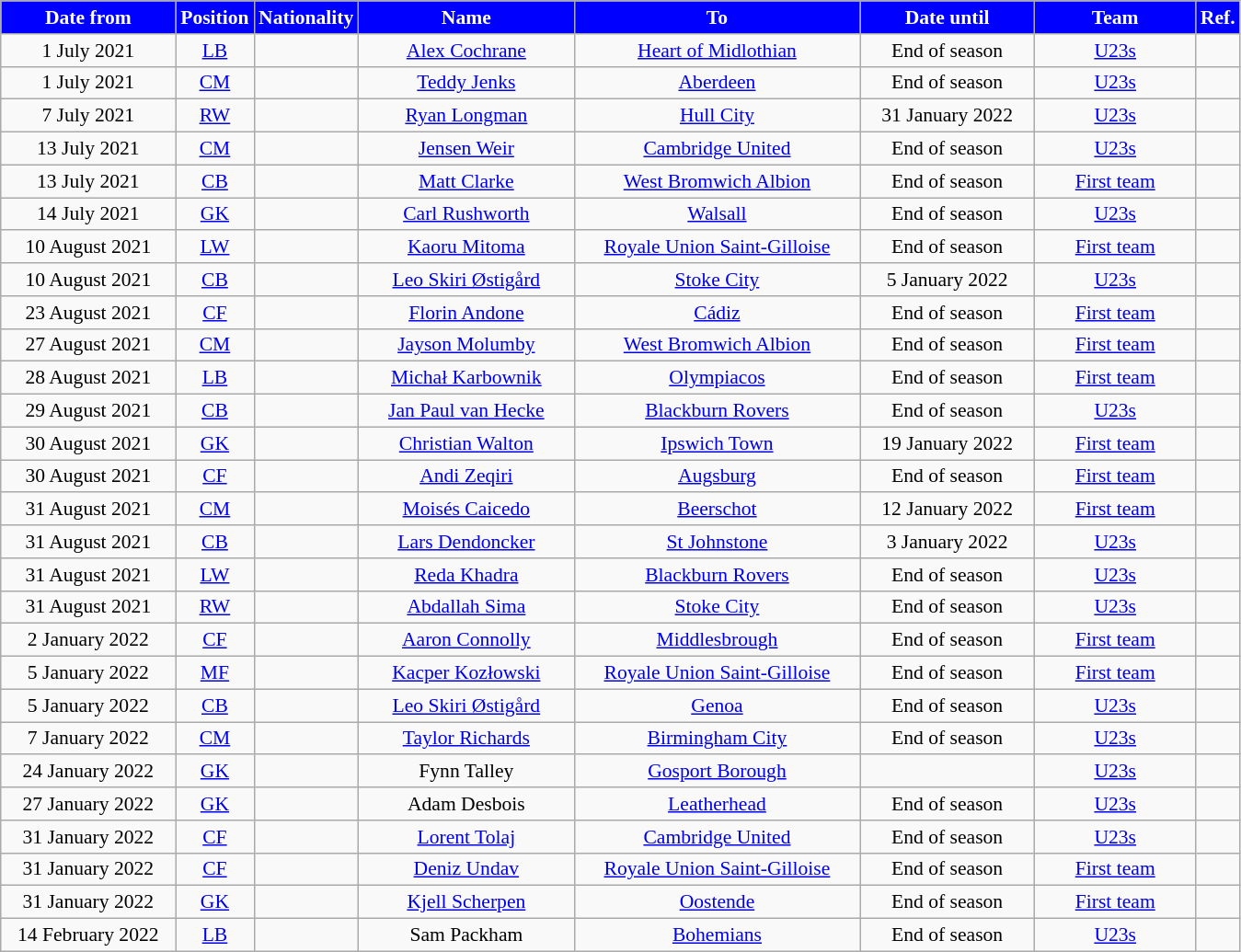<table class="wikitable"  style="text-align:center; font-size:90%; ">
<tr>
<th style=" background:#0000FF; color:#FFFFFF; width:120px;">Date from</th>
<th style=" background:#0000FF; color:#FFFFFF; width:50px;">Position</th>
<th style=" background:#0000FF; color:#FFFFFF; width:50px;">Nationality</th>
<th style=" background:#0000FF; color:#FFFFFF; width:150px;">Name</th>
<th style=" background:#0000FF; color:#FFFFFF; width:200px;">To</th>
<th style=" background:#0000FF; color:#FFFFFF; width:120px;">Date until</th>
<th style="background:#0000FF; color:#FFFFFF; width:110px;">Team</th>
<th style=" background:#0000FF; color:#FFFFFF; width:25px;">Ref.</th>
</tr>
<tr>
<td>1 July 2021</td>
<td><a href='#'>LB</a></td>
<td></td>
<td><a href='#'>Alex Cochrane</a></td>
<td> <a href='#'>Heart of Midlothian</a></td>
<td>End of season</td>
<td><a href='#'>U23s</a></td>
<td></td>
</tr>
<tr>
<td>1 July 2021</td>
<td><a href='#'>CM</a></td>
<td></td>
<td><a href='#'>Teddy Jenks</a></td>
<td> <a href='#'>Aberdeen</a></td>
<td>End of season</td>
<td><a href='#'>U23s</a></td>
<td></td>
</tr>
<tr>
<td>7 July 2021</td>
<td><a href='#'>RW</a></td>
<td></td>
<td><a href='#'>Ryan Longman</a></td>
<td> <a href='#'>Hull City</a></td>
<td>31 January 2022 </td>
<td><a href='#'>U23s</a></td>
<td></td>
</tr>
<tr>
<td>13 July 2021</td>
<td><a href='#'>CM</a></td>
<td></td>
<td><a href='#'>Jensen Weir</a></td>
<td> <a href='#'>Cambridge United</a></td>
<td>End of season</td>
<td><a href='#'>U23s</a></td>
<td></td>
</tr>
<tr>
<td>13 July 2021</td>
<td><a href='#'>CB</a></td>
<td></td>
<td><a href='#'>Matt Clarke</a></td>
<td> <a href='#'>West Bromwich Albion</a></td>
<td>End of season</td>
<td><a href='#'>First team</a></td>
<td></td>
</tr>
<tr>
<td>14 July 2021</td>
<td><a href='#'>GK</a></td>
<td></td>
<td><a href='#'>Carl Rushworth</a></td>
<td> <a href='#'>Walsall</a></td>
<td>End of season</td>
<td><a href='#'>U23s</a></td>
<td></td>
</tr>
<tr>
<td>10 August 2021</td>
<td><a href='#'>LW</a></td>
<td></td>
<td><a href='#'>Kaoru Mitoma</a></td>
<td> <a href='#'>Royale Union Saint-Gilloise</a></td>
<td>End of season</td>
<td><a href='#'>First team</a></td>
<td></td>
</tr>
<tr>
<td>10 August 2021</td>
<td><a href='#'>CB</a></td>
<td></td>
<td><a href='#'>Leo Skiri Østigård</a></td>
<td> <a href='#'>Stoke City</a></td>
<td>5 January 2022 </td>
<td><a href='#'>U23s</a></td>
<td></td>
</tr>
<tr>
<td>23 August 2021</td>
<td><a href='#'>CF</a></td>
<td></td>
<td><a href='#'>Florin Andone</a></td>
<td> <a href='#'>Cádiz</a></td>
<td>End of season</td>
<td><a href='#'>First team</a></td>
<td></td>
</tr>
<tr>
<td>27 August 2021</td>
<td><a href='#'>CM</a></td>
<td></td>
<td><a href='#'>Jayson Molumby</a></td>
<td> <a href='#'>West Bromwich Albion</a></td>
<td>End of season</td>
<td><a href='#'>First team</a></td>
<td></td>
</tr>
<tr>
<td>28 August 2021</td>
<td><a href='#'>LB</a></td>
<td></td>
<td><a href='#'>Michał Karbownik</a></td>
<td> <a href='#'>Olympiacos</a></td>
<td>End of season</td>
<td><a href='#'>First team</a></td>
<td></td>
</tr>
<tr>
<td>29 August 2021</td>
<td><a href='#'>CB</a></td>
<td></td>
<td><a href='#'>Jan Paul van Hecke</a></td>
<td> <a href='#'>Blackburn Rovers</a></td>
<td>End of season</td>
<td><a href='#'>U23s</a></td>
<td></td>
</tr>
<tr>
<td>30 August 2021</td>
<td><a href='#'>GK</a></td>
<td></td>
<td><a href='#'>Christian Walton</a></td>
<td> <a href='#'>Ipswich Town</a></td>
<td>19 January 2022 </td>
<td><a href='#'>First team</a></td>
<td></td>
</tr>
<tr>
<td>30 August 2021</td>
<td><a href='#'>CF</a></td>
<td></td>
<td><a href='#'>Andi Zeqiri</a></td>
<td> <a href='#'>Augsburg</a></td>
<td>End of season</td>
<td><a href='#'>First team</a></td>
<td></td>
</tr>
<tr>
<td>31 August 2021</td>
<td><a href='#'>CM</a></td>
<td></td>
<td><a href='#'>Moisés Caicedo</a></td>
<td> <a href='#'>Beerschot</a></td>
<td>12 January 2022 </td>
<td><a href='#'>First team</a></td>
<td></td>
</tr>
<tr>
<td>31 August 2021</td>
<td><a href='#'>CB</a></td>
<td></td>
<td><a href='#'>Lars Dendoncker</a></td>
<td> <a href='#'>St Johnstone</a></td>
<td>3 January 2022</td>
<td><a href='#'>U23s</a></td>
<td></td>
</tr>
<tr>
<td>31 August 2021</td>
<td><a href='#'>LW</a></td>
<td></td>
<td><a href='#'>Reda Khadra</a></td>
<td> <a href='#'>Blackburn Rovers</a></td>
<td>End of season</td>
<td><a href='#'>U23s</a></td>
<td></td>
</tr>
<tr>
<td>31 August 2021</td>
<td><a href='#'>RW</a></td>
<td></td>
<td><a href='#'>Abdallah Sima</a></td>
<td> <a href='#'>Stoke City</a></td>
<td>End of season</td>
<td><a href='#'>U23s</a></td>
<td></td>
</tr>
<tr>
<td>2 January 2022</td>
<td><a href='#'>CF</a></td>
<td></td>
<td><a href='#'>Aaron Connolly</a></td>
<td> <a href='#'>Middlesbrough</a></td>
<td>End of season</td>
<td><a href='#'>First team</a></td>
<td></td>
</tr>
<tr>
<td>5 January 2022</td>
<td><a href='#'>MF</a></td>
<td></td>
<td><a href='#'>Kacper Kozłowski</a></td>
<td> <a href='#'>Royale Union Saint-Gilloise</a></td>
<td>End of season</td>
<td><a href='#'>First team</a></td>
<td></td>
</tr>
<tr>
<td>5 January 2022</td>
<td><a href='#'>CB</a></td>
<td></td>
<td><a href='#'>Leo Skiri Østigård</a></td>
<td> <a href='#'>Genoa</a></td>
<td>End of season</td>
<td><a href='#'>U23s</a></td>
<td></td>
</tr>
<tr>
<td>7 January 2022</td>
<td><a href='#'>CM</a></td>
<td></td>
<td><a href='#'>Taylor Richards</a></td>
<td> <a href='#'>Birmingham City</a></td>
<td>End of season</td>
<td><a href='#'>U23s</a></td>
<td></td>
</tr>
<tr>
<td>24 January 2022</td>
<td><a href='#'>GK</a></td>
<td></td>
<td>Fynn Talley</td>
<td> <a href='#'>Gosport Borough</a></td>
<td></td>
<td><a href='#'>U23s</a></td>
<td></td>
</tr>
<tr>
<td>27 January 2022</td>
<td><a href='#'>GK</a></td>
<td></td>
<td>Adam Desbois</td>
<td> <a href='#'>Leatherhead</a></td>
<td>End of season</td>
<td><a href='#'>U23s</a></td>
<td></td>
</tr>
<tr>
<td>31 January 2022</td>
<td><a href='#'>CF</a></td>
<td></td>
<td><a href='#'>Lorent Tolaj</a></td>
<td> <a href='#'>Cambridge United</a></td>
<td>End of season</td>
<td><a href='#'>U23s</a></td>
<td></td>
</tr>
<tr>
<td>31 January 2022</td>
<td><a href='#'>CF</a></td>
<td></td>
<td><a href='#'>Deniz Undav</a></td>
<td> <a href='#'>Royale Union Saint-Gilloise</a></td>
<td>End of season</td>
<td><a href='#'>First team</a></td>
<td></td>
</tr>
<tr>
<td>31 January 2022</td>
<td><a href='#'>GK</a></td>
<td></td>
<td><a href='#'>Kjell Scherpen</a></td>
<td> <a href='#'>Oostende</a></td>
<td>End of season</td>
<td><a href='#'>First team</a></td>
<td></td>
</tr>
<tr>
<td>14 February 2022</td>
<td><a href='#'>LB</a></td>
<td></td>
<td>Sam Packham</td>
<td> <a href='#'>Bohemians</a></td>
<td>End of season</td>
<td><a href='#'>U23s</a></td>
<td></td>
</tr>
</table>
